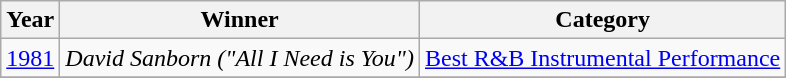<table class="wikitable">
<tr>
<th align="left">Year</th>
<th align="left">Winner</th>
<th align="left">Category</th>
</tr>
<tr>
<td align="left"><a href='#'>1981</a></td>
<td align="left"><em>David Sanborn ("All I Need is You")</em></td>
<td align="left"><a href='#'>Best R&B Instrumental Performance</a></td>
</tr>
<tr>
</tr>
</table>
